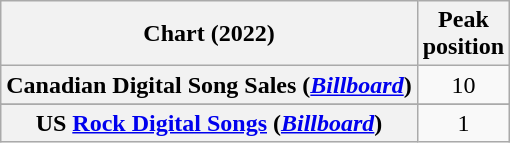<table class="wikitable sortable plainrowheaders" style="text-align:center">
<tr>
<th scope="col">Chart (2022)</th>
<th scope="col">Peak<br>position</th>
</tr>
<tr>
<th scope="row">Canadian Digital Song Sales (<em><a href='#'>Billboard</a></em>)</th>
<td>10</td>
</tr>
<tr>
</tr>
<tr>
</tr>
<tr>
<th scope="row">US <a href='#'>Rock Digital Songs</a> (<em><a href='#'>Billboard</a></em>)</th>
<td>1</td>
</tr>
</table>
